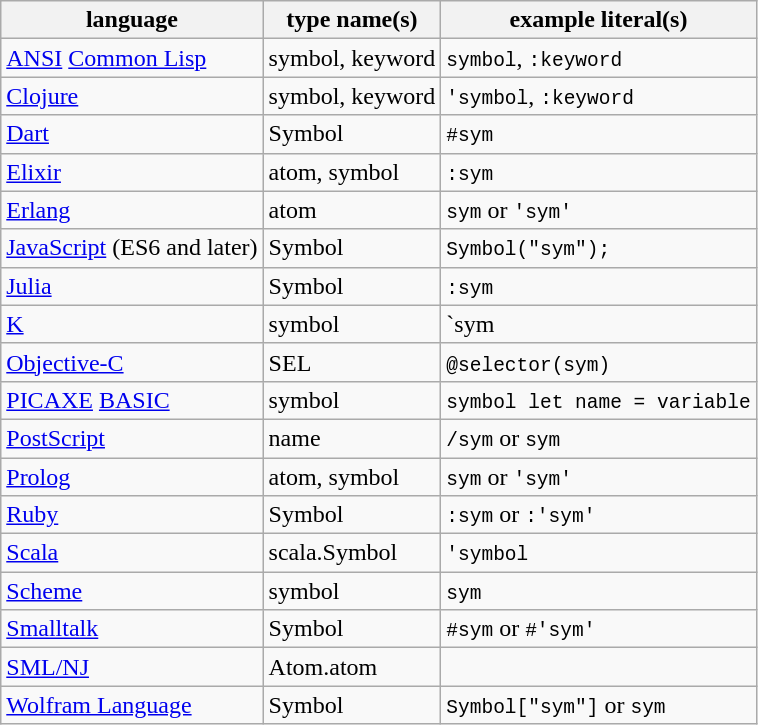<table class="wikitable sortable">
<tr>
<th>language</th>
<th>type name(s)</th>
<th>example literal(s)</th>
</tr>
<tr>
<td><a href='#'>ANSI</a> <a href='#'>Common Lisp</a></td>
<td>symbol, keyword</td>
<td><code>symbol</code>, <code>:keyword</code></td>
</tr>
<tr>
<td><a href='#'>Clojure</a></td>
<td>symbol, keyword</td>
<td><code>'symbol</code>, <code>:keyword</code></td>
</tr>
<tr>
<td><a href='#'>Dart</a></td>
<td>Symbol</td>
<td><code>#sym</code></td>
</tr>
<tr>
<td><a href='#'>Elixir</a></td>
<td>atom, symbol</td>
<td><code>:sym</code></td>
</tr>
<tr>
<td><a href='#'>Erlang</a></td>
<td>atom</td>
<td><code>sym</code> or <code>'sym'</code></td>
</tr>
<tr>
<td><a href='#'>JavaScript</a> (ES6 and later)</td>
<td>Symbol</td>
<td><code>Symbol("sym");</code></td>
</tr>
<tr>
<td><a href='#'>Julia</a></td>
<td>Symbol</td>
<td><code>:sym</code></td>
</tr>
<tr>
<td><a href='#'>K</a></td>
<td>symbol</td>
<td>`sym</td>
</tr>
<tr>
<td><a href='#'>Objective-C</a></td>
<td>SEL</td>
<td><code>@selector(sym)</code></td>
</tr>
<tr>
<td><a href='#'>PICAXE</a> <a href='#'>BASIC</a></td>
<td>symbol</td>
<td><code> symbol let name = variable </code></td>
</tr>
<tr>
<td><a href='#'>PostScript</a></td>
<td>name</td>
<td><code>/sym</code> or <code>sym</code></td>
</tr>
<tr>
<td><a href='#'>Prolog</a></td>
<td>atom, symbol</td>
<td><code>sym</code> or <code>'sym'</code></td>
</tr>
<tr>
<td><a href='#'>Ruby</a></td>
<td>Symbol</td>
<td><code>:sym</code> or <code>:'sym'</code></td>
</tr>
<tr>
<td><a href='#'>Scala</a></td>
<td>scala.Symbol</td>
<td><code>'symbol</code></td>
</tr>
<tr>
<td><a href='#'>Scheme</a></td>
<td>symbol</td>
<td><code>sym</code></td>
</tr>
<tr>
<td><a href='#'>Smalltalk</a></td>
<td>Symbol</td>
<td><code>#sym</code> or <code>#'sym'</code></td>
</tr>
<tr>
<td><a href='#'>SML/NJ</a></td>
<td>Atom.atom</td>
<td></td>
</tr>
<tr>
<td><a href='#'>Wolfram Language</a></td>
<td>Symbol</td>
<td><code>Symbol["sym"]</code> or <code>sym</code></td>
</tr>
</table>
